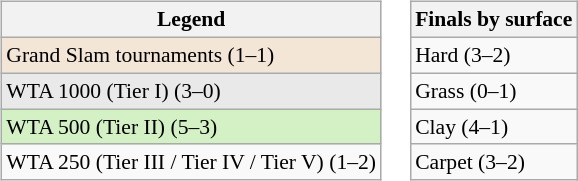<table>
<tr valign=top>
<td><br><table class=wikitable style=font-size:90%>
<tr>
<th>Legend</th>
</tr>
<tr>
<td style="background:#f3e6d7;">Grand Slam tournaments (1–1)</td>
</tr>
<tr>
<td style="background:#e9e9e9;">WTA 1000 (Tier I) (3–0)</td>
</tr>
<tr>
<td style="background:#d4f1c5;">WTA 500 (Tier II) (5–3)</td>
</tr>
<tr>
<td>WTA 250 (Tier III / Tier IV / Tier V) (1–2)</td>
</tr>
</table>
</td>
<td><br><table class=wikitable style=font-size:90%>
<tr>
<th>Finals by surface</th>
</tr>
<tr>
<td>Hard (3–2)</td>
</tr>
<tr>
<td>Grass (0–1)</td>
</tr>
<tr>
<td>Clay (4–1)</td>
</tr>
<tr>
<td>Carpet (3–2)</td>
</tr>
</table>
</td>
</tr>
</table>
